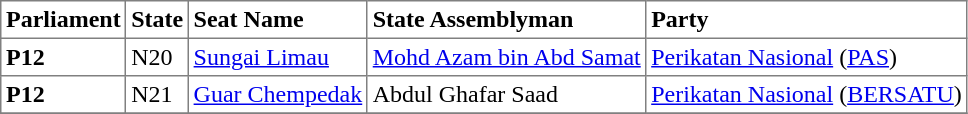<table class="toccolours sortable" border="1" cellpadding="3" style="border-collapse:collapse; text-align: left;">
<tr>
<th align="center">Parliament</th>
<th>State</th>
<th>Seat Name</th>
<th>State Assemblyman</th>
<th>Party</th>
</tr>
<tr>
<th align="left">P12</th>
<td>N20</td>
<td><a href='#'>Sungai Limau</a></td>
<td><a href='#'>Mohd Azam bin Abd Samat</a></td>
<td><a href='#'>Perikatan Nasional</a> (<a href='#'>PAS</a>)</td>
</tr>
<tr>
<th align="left">P12</th>
<td>N21</td>
<td><a href='#'>Guar Chempedak</a></td>
<td>Abdul Ghafar Saad</td>
<td><a href='#'>Perikatan Nasional</a> (<a href='#'>BERSATU</a>)</td>
</tr>
<tr>
</tr>
</table>
